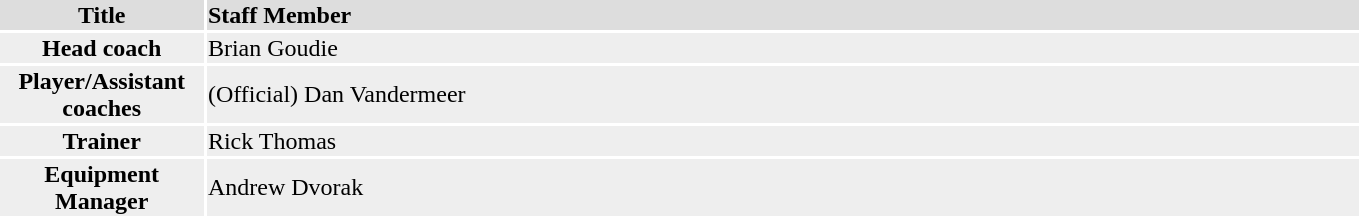<table width=72%>
<tr bgcolor="#dddddd">
<th width=15%>Title</th>
<td align=left!!width=85%><strong>Staff Member</strong></td>
</tr>
<tr bgcolor="#eeeeee">
<td align=center><strong>Head coach</strong></td>
<td>Brian Goudie</td>
</tr>
<tr bgcolor="#eeeeee">
<td align=center><strong>Player/Assistant coaches</strong></td>
<td>(Official) Dan Vandermeer</td>
</tr>
<tr bgcolor="#eeeeee">
<td align=center><strong>Trainer</strong></td>
<td>Rick Thomas</td>
</tr>
<tr bgcolor="#eeeeee">
<td align=center><strong>Equipment Manager</strong></td>
<td>Andrew Dvorak</td>
</tr>
</table>
